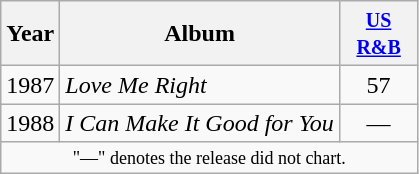<table class="wikitable">
<tr>
<th>Year</th>
<th>Album</th>
<th style="width:45px;"><small><a href='#'>US R&B</a></small><br></th>
</tr>
<tr>
<td>1987</td>
<td><em>Love Me Right</em></td>
<td align=center>57</td>
</tr>
<tr>
<td>1988</td>
<td><em>I Can Make It Good for You</em></td>
<td align=center>—</td>
</tr>
<tr>
<td colspan="5" style="text-align:center; font-size:9pt;">"—" denotes the release did not chart.</td>
</tr>
</table>
